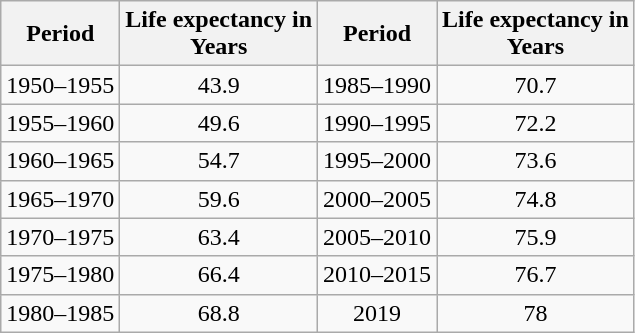<table class="wikitable" style="text-align: center;">
<tr>
<th>Period</th>
<th>Life expectancy in<br>Years</th>
<th>Period</th>
<th>Life expectancy in<br>Years</th>
</tr>
<tr>
<td>1950–1955</td>
<td>43.9</td>
<td>1985–1990</td>
<td>70.7</td>
</tr>
<tr>
<td>1955–1960</td>
<td>49.6</td>
<td>1990–1995</td>
<td>72.2</td>
</tr>
<tr>
<td>1960–1965</td>
<td>54.7</td>
<td>1995–2000</td>
<td>73.6</td>
</tr>
<tr>
<td>1965–1970</td>
<td>59.6</td>
<td>2000–2005</td>
<td>74.8</td>
</tr>
<tr>
<td>1970–1975</td>
<td>63.4</td>
<td>2005–2010</td>
<td>75.9</td>
</tr>
<tr>
<td>1975–1980</td>
<td>66.4</td>
<td>2010–2015</td>
<td>76.7</td>
</tr>
<tr>
<td>1980–1985</td>
<td>68.8</td>
<td>2019</td>
<td>78</td>
</tr>
</table>
